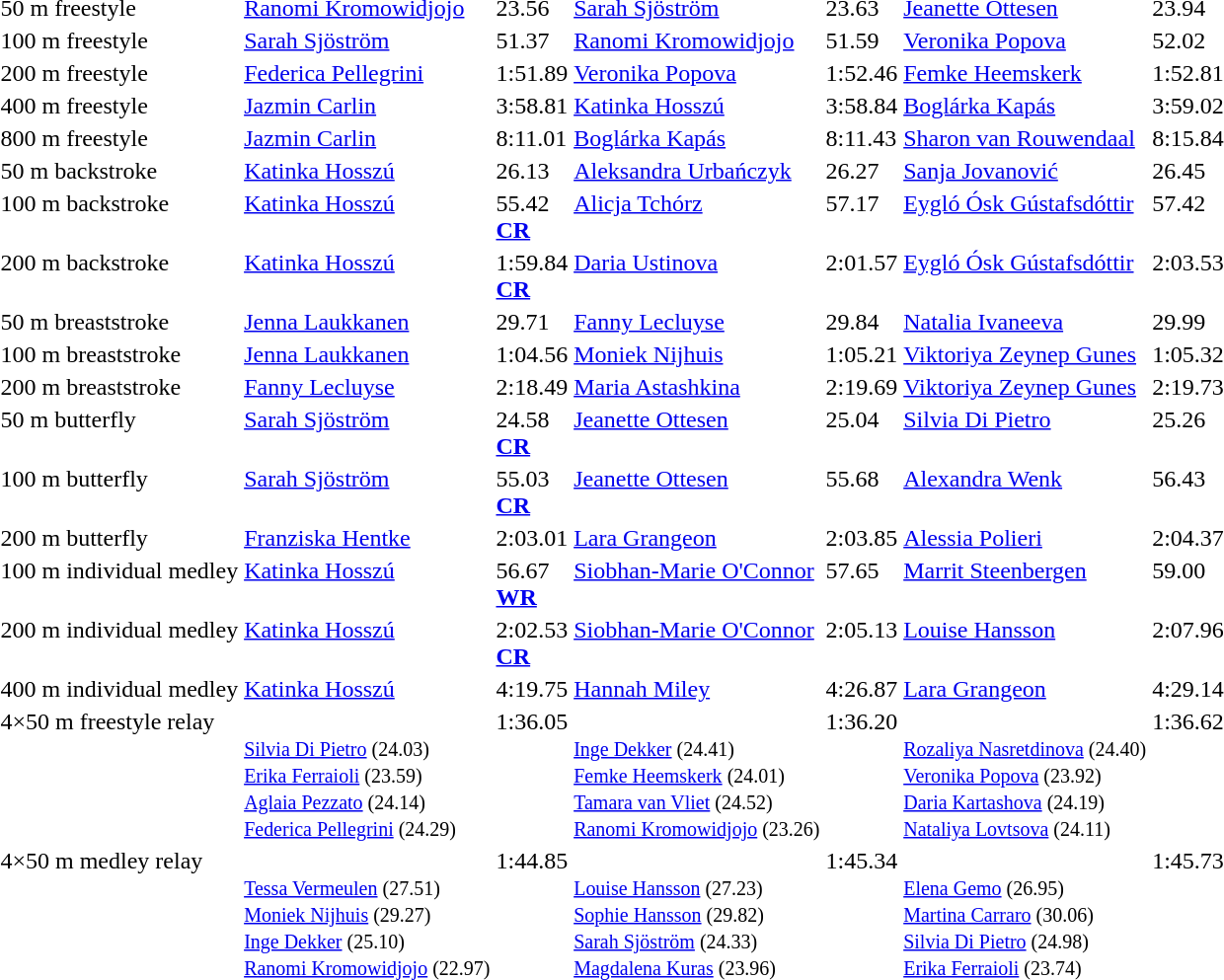<table>
<tr valign="top">
<td>50 m freestyle</td>
<td><a href='#'>Ranomi Kromowidjojo</a><br><small></small></td>
<td>23.56</td>
<td><a href='#'>Sarah Sjöström</a><br><small></small></td>
<td>23.63</td>
<td><a href='#'>Jeanette Ottesen</a><br><small></small></td>
<td>23.94</td>
</tr>
<tr valign="top">
<td>100 m freestyle</td>
<td><a href='#'>Sarah Sjöström</a><br><small></small></td>
<td>51.37</td>
<td><a href='#'>Ranomi Kromowidjojo</a><br><small></small></td>
<td>51.59</td>
<td><a href='#'>Veronika Popova</a><br><small></small></td>
<td>52.02</td>
</tr>
<tr valign="top">
<td>200 m freestyle</td>
<td><a href='#'>Federica Pellegrini</a><br><small></small></td>
<td>1:51.89</td>
<td><a href='#'>Veronika Popova</a><br><small></small></td>
<td>1:52.46</td>
<td><a href='#'>Femke Heemskerk</a><br><small></small></td>
<td>1:52.81</td>
</tr>
<tr valign="top">
<td>400 m freestyle</td>
<td><a href='#'>Jazmin Carlin</a><br><small></small></td>
<td>3:58.81</td>
<td><a href='#'>Katinka Hosszú</a><br><small></small></td>
<td>3:58.84</td>
<td><a href='#'>Boglárka Kapás</a><br><small></small></td>
<td>3:59.02</td>
</tr>
<tr valign="top">
<td>800 m freestyle</td>
<td><a href='#'>Jazmin Carlin</a><br><small></small></td>
<td>8:11.01</td>
<td><a href='#'>Boglárka Kapás</a><br><small></small></td>
<td>8:11.43</td>
<td><a href='#'>Sharon van Rouwendaal</a><br><small></small></td>
<td>8:15.84</td>
</tr>
<tr valign="top">
<td>50 m backstroke</td>
<td><a href='#'>Katinka Hosszú</a><br><small></small></td>
<td>26.13</td>
<td><a href='#'>Aleksandra Urbańczyk</a><br><small></small></td>
<td>26.27</td>
<td><a href='#'>Sanja Jovanović</a><br><small></small></td>
<td>26.45</td>
</tr>
<tr valign="top">
<td>100 m backstroke</td>
<td><a href='#'>Katinka Hosszú</a><br><small></small></td>
<td>55.42 <br><strong><a href='#'>CR</a></strong></td>
<td><a href='#'>Alicja Tchórz</a><br><small></small></td>
<td>57.17</td>
<td><a href='#'>Eygló Ósk Gústafsdóttir</a><br><small></small></td>
<td>57.42</td>
</tr>
<tr valign="top">
<td>200 m backstroke</td>
<td><a href='#'>Katinka Hosszú</a><br><small></small></td>
<td>1:59.84 <br><strong><a href='#'>CR</a></strong></td>
<td><a href='#'>Daria Ustinova</a><br><small></small></td>
<td>2:01.57</td>
<td><a href='#'>Eygló Ósk Gústafsdóttir</a><br><small></small></td>
<td>2:03.53</td>
</tr>
<tr valign="top">
<td>50 m breaststroke</td>
<td><a href='#'>Jenna Laukkanen</a><br><small></small></td>
<td>29.71</td>
<td><a href='#'>Fanny Lecluyse</a><br><small></small></td>
<td>29.84</td>
<td><a href='#'>Natalia Ivaneeva</a><br><small></small></td>
<td>29.99</td>
</tr>
<tr valign="top">
<td>100 m breaststroke</td>
<td><a href='#'>Jenna Laukkanen</a><br><small></small></td>
<td>1:04.56</td>
<td><a href='#'>Moniek Nijhuis</a><br><small></small></td>
<td>1:05.21</td>
<td><a href='#'>Viktoriya Zeynep Gunes</a><br><small></small></td>
<td>1:05.32</td>
</tr>
<tr valign="top">
<td>200 m breaststroke</td>
<td><a href='#'>Fanny Lecluyse</a><br><small></small></td>
<td>2:18.49</td>
<td><a href='#'>Maria Astashkina</a><br><small></small></td>
<td>2:19.69</td>
<td><a href='#'>Viktoriya Zeynep Gunes</a><br><small></small></td>
<td>2:19.73</td>
</tr>
<tr valign="top">
<td>50 m butterfly</td>
<td><a href='#'>Sarah Sjöström</a><br><small></small></td>
<td>24.58 <br><strong><a href='#'>CR</a></strong></td>
<td><a href='#'>Jeanette Ottesen</a><br><small></small></td>
<td>25.04</td>
<td><a href='#'>Silvia Di Pietro</a><br><small></small></td>
<td>25.26</td>
</tr>
<tr valign="top">
<td>100 m butterfly</td>
<td><a href='#'>Sarah Sjöström</a><br><small></small></td>
<td>55.03 <br><strong><a href='#'>CR</a></strong></td>
<td><a href='#'>Jeanette Ottesen</a><br><small></small></td>
<td>55.68</td>
<td><a href='#'>Alexandra Wenk</a><br><small></small></td>
<td>56.43</td>
</tr>
<tr valign="top">
<td>200 m butterfly</td>
<td><a href='#'>Franziska Hentke</a><br><small></small></td>
<td>2:03.01</td>
<td><a href='#'>Lara Grangeon</a><br><small></small></td>
<td>2:03.85</td>
<td><a href='#'>Alessia Polieri</a><br><small></small></td>
<td>2:04.37</td>
</tr>
<tr valign="top">
<td>100 m individual medley</td>
<td><a href='#'>Katinka Hosszú</a><br><small></small></td>
<td>56.67 <br><strong><a href='#'>WR</a></strong></td>
<td><a href='#'>Siobhan-Marie O'Connor</a><br><small></small></td>
<td>57.65</td>
<td><a href='#'>Marrit Steenbergen</a><br><small></small></td>
<td>59.00</td>
</tr>
<tr valign="top">
<td>200 m individual medley</td>
<td><a href='#'>Katinka Hosszú</a><br><small></small></td>
<td>2:02.53 <br><strong><a href='#'>CR</a></strong></td>
<td><a href='#'>Siobhan-Marie O'Connor</a><br><small></small></td>
<td>2:05.13</td>
<td><a href='#'>Louise Hansson</a><br><small></small></td>
<td>2:07.96</td>
</tr>
<tr valign="top">
<td>400 m individual medley</td>
<td><a href='#'>Katinka Hosszú</a><br><small></small></td>
<td>4:19.75</td>
<td><a href='#'>Hannah Miley</a><br><small></small></td>
<td>4:26.87</td>
<td><a href='#'>Lara Grangeon</a><br><small></small></td>
<td>4:29.14</td>
</tr>
<tr valign="top">
<td>4×50 m freestyle relay</td>
<td><br><small><a href='#'>Silvia Di Pietro</a> (24.03)<br><a href='#'>Erika Ferraioli</a> (23.59)<br><a href='#'>Aglaia Pezzato</a> (24.14)<br><a href='#'>Federica Pellegrini</a> (24.29)</small></td>
<td>1:36.05</td>
<td><br><small><a href='#'>Inge Dekker</a> (24.41)<br><a href='#'>Femke Heemskerk</a> (24.01)<br><a href='#'>Tamara van Vliet</a> (24.52)<br><a href='#'>Ranomi Kromowidjojo</a> (23.26)</small></td>
<td>1:36.20</td>
<td><br><small><a href='#'>Rozaliya Nasretdinova</a> (24.40)<br><a href='#'>Veronika Popova</a> (23.92)<br><a href='#'>Daria Kartashova</a> (24.19)<br><a href='#'>Nataliya Lovtsova</a> (24.11)</small></td>
<td>1:36.62</td>
</tr>
<tr valign="top">
<td>4×50 m medley relay</td>
<td><br><small><a href='#'>Tessa Vermeulen</a> (27.51)<br><a href='#'>Moniek Nijhuis</a> (29.27)<br><a href='#'>Inge Dekker</a> (25.10)<br><a href='#'>Ranomi Kromowidjojo</a> (22.97)</small></td>
<td>1:44.85</td>
<td><br><small><a href='#'>Louise Hansson</a> (27.23)<br><a href='#'>Sophie Hansson</a> (29.82)<br><a href='#'>Sarah Sjöström</a> (24.33)<br><a href='#'>Magdalena Kuras</a> (23.96)</small></td>
<td>1:45.34</td>
<td><br><small><a href='#'>Elena Gemo</a> (26.95)<br><a href='#'>Martina Carraro</a> (30.06)<br><a href='#'>Silvia Di Pietro</a> (24.98)<br><a href='#'>Erika Ferraioli</a> (23.74)</small></td>
<td>1:45.73</td>
</tr>
</table>
